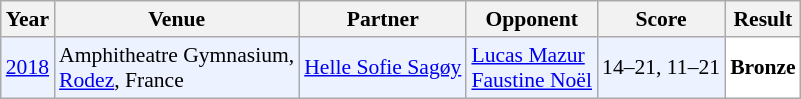<table class="sortable wikitable" style="font-size: 90%;">
<tr>
<th>Year</th>
<th>Venue</th>
<th>Partner</th>
<th>Opponent</th>
<th>Score</th>
<th>Result</th>
</tr>
<tr style="background:#ECF2FF">
<td align="center"><a href='#'>2018</a></td>
<td align="left">Amphitheatre Gymnasium,<br><a href='#'>Rodez</a>, France</td>
<td> <a href='#'>Helle Sofie Sagøy</a></td>
<td align="left"> <a href='#'>Lucas Mazur</a><br> <a href='#'>Faustine Noël</a></td>
<td align="left">14–21, 11–21</td>
<td style="text-align:left; background:white"> <strong>Bronze</strong></td>
</tr>
</table>
